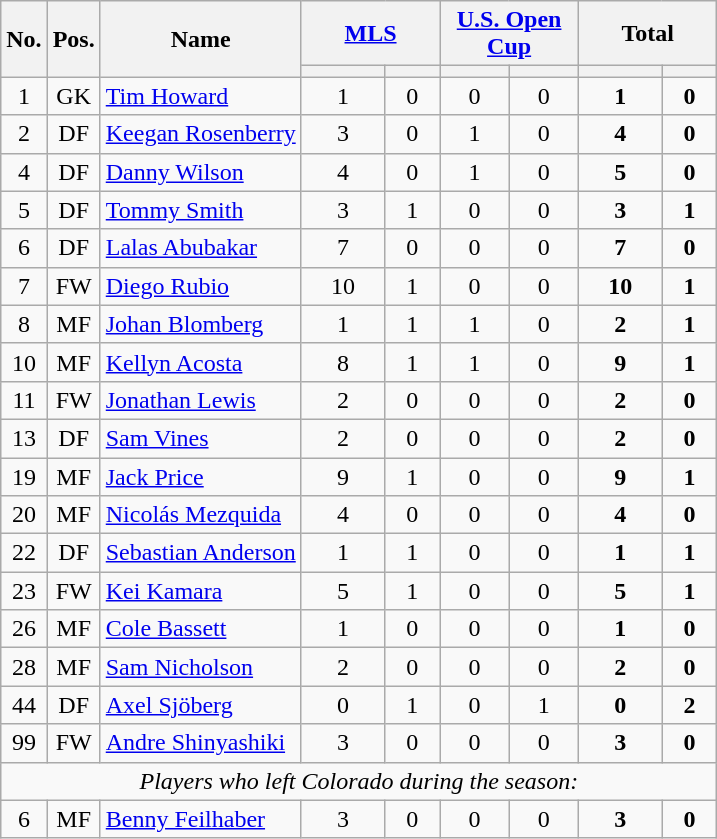<table class="wikitable sortable" style="text-align: center;">
<tr>
<th rowspan=2>No.</th>
<th rowspan=2>Pos.</th>
<th rowspan=2>Name</th>
<th colspan=2 style="width:85px;"><a href='#'>MLS</a></th>
<th colspan=2 style="width:85px;"><a href='#'>U.S. Open Cup</a></th>
<th colspan=2 style="width:85px;"><strong>Total</strong></th>
</tr>
<tr>
<th></th>
<th></th>
<th></th>
<th></th>
<th></th>
<th></th>
</tr>
<tr>
<td>1</td>
<td>GK</td>
<td align=left> <a href='#'>Tim Howard</a></td>
<td>1</td>
<td>0</td>
<td>0</td>
<td>0</td>
<td><strong>1</strong></td>
<td><strong>0</strong></td>
</tr>
<tr>
<td>2</td>
<td>DF</td>
<td align=left> <a href='#'>Keegan Rosenberry</a></td>
<td>3</td>
<td>0</td>
<td>1</td>
<td>0</td>
<td><strong>4</strong></td>
<td><strong>0</strong></td>
</tr>
<tr>
<td>4</td>
<td>DF</td>
<td align=left> <a href='#'>Danny Wilson</a></td>
<td>4</td>
<td>0</td>
<td>1</td>
<td>0</td>
<td><strong>5</strong></td>
<td><strong>0</strong></td>
</tr>
<tr>
<td>5</td>
<td>DF</td>
<td align=left> <a href='#'>Tommy Smith</a></td>
<td>3</td>
<td>1</td>
<td>0</td>
<td>0</td>
<td><strong>3</strong></td>
<td><strong>1</strong></td>
</tr>
<tr>
<td>6</td>
<td>DF</td>
<td align=left> <a href='#'>Lalas Abubakar</a></td>
<td>7</td>
<td>0</td>
<td>0</td>
<td>0</td>
<td><strong>7</strong></td>
<td><strong>0</strong></td>
</tr>
<tr>
<td>7</td>
<td>FW</td>
<td align=left> <a href='#'>Diego Rubio</a></td>
<td>10</td>
<td>1</td>
<td>0</td>
<td>0</td>
<td><strong>10</strong></td>
<td><strong>1</strong></td>
</tr>
<tr>
<td>8</td>
<td>MF</td>
<td align=left> <a href='#'>Johan Blomberg</a></td>
<td>1</td>
<td>1</td>
<td>1</td>
<td>0</td>
<td><strong>2</strong></td>
<td><strong>1</strong></td>
</tr>
<tr>
<td>10</td>
<td>MF</td>
<td align=left> <a href='#'>Kellyn Acosta</a></td>
<td>8</td>
<td>1</td>
<td>1</td>
<td>0</td>
<td><strong>9</strong></td>
<td><strong>1</strong></td>
</tr>
<tr>
<td>11</td>
<td>FW</td>
<td align=left> <a href='#'>Jonathan Lewis</a></td>
<td>2</td>
<td>0</td>
<td>0</td>
<td>0</td>
<td><strong>2</strong></td>
<td><strong>0</strong></td>
</tr>
<tr>
<td>13</td>
<td>DF</td>
<td align=left> <a href='#'>Sam Vines</a></td>
<td>2</td>
<td>0</td>
<td>0</td>
<td>0</td>
<td><strong>2</strong></td>
<td><strong>0</strong></td>
</tr>
<tr>
<td>19</td>
<td>MF</td>
<td align=left> <a href='#'>Jack Price</a></td>
<td>9</td>
<td>1</td>
<td>0</td>
<td>0</td>
<td><strong>9</strong></td>
<td><strong>1</strong></td>
</tr>
<tr>
<td>20</td>
<td>MF</td>
<td align=left> <a href='#'>Nicolás Mezquida</a></td>
<td>4</td>
<td>0</td>
<td>0</td>
<td>0</td>
<td><strong>4</strong></td>
<td><strong>0</strong></td>
</tr>
<tr>
<td>22</td>
<td>DF</td>
<td align=left> <a href='#'>Sebastian Anderson</a></td>
<td>1</td>
<td>1</td>
<td>0</td>
<td>0</td>
<td><strong>1</strong></td>
<td><strong>1</strong></td>
</tr>
<tr>
<td>23</td>
<td>FW</td>
<td align=left> <a href='#'>Kei Kamara</a></td>
<td>5</td>
<td>1</td>
<td>0</td>
<td>0</td>
<td><strong>5</strong></td>
<td><strong>1</strong></td>
</tr>
<tr>
<td>26</td>
<td>MF</td>
<td align=left> <a href='#'>Cole Bassett</a></td>
<td>1</td>
<td>0</td>
<td>0</td>
<td>0</td>
<td><strong>1</strong></td>
<td><strong>0</strong></td>
</tr>
<tr>
<td>28</td>
<td>MF</td>
<td align=left> <a href='#'>Sam Nicholson</a></td>
<td>2</td>
<td>0</td>
<td>0</td>
<td>0</td>
<td><strong>2</strong></td>
<td><strong>0</strong></td>
</tr>
<tr>
<td>44</td>
<td>DF</td>
<td align=left> <a href='#'>Axel Sjöberg</a></td>
<td>0</td>
<td>1</td>
<td>0</td>
<td>1</td>
<td><strong>0</strong></td>
<td><strong>2</strong></td>
</tr>
<tr>
<td>99</td>
<td>FW</td>
<td align=left> <a href='#'>Andre Shinyashiki</a></td>
<td>3</td>
<td>0</td>
<td>0</td>
<td>0</td>
<td><strong>3</strong></td>
<td><strong>0</strong></td>
</tr>
<tr>
<td colspan=9><em>Players who left Colorado during the season:</em></td>
</tr>
<tr>
<td>6</td>
<td>MF</td>
<td align=left> <a href='#'>Benny Feilhaber</a></td>
<td>3</td>
<td>0</td>
<td>0</td>
<td>0</td>
<td><strong>3</strong></td>
<td><strong>0</strong></td>
</tr>
</table>
